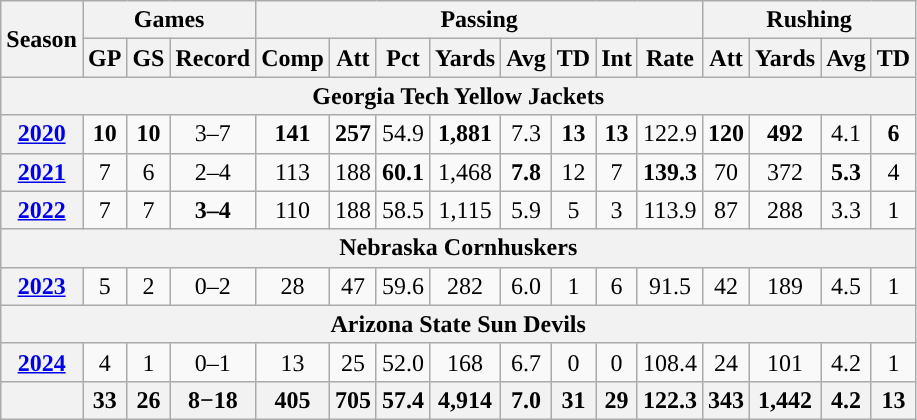<table class="wikitable" style="text-align:center;">
<tr>
<th rowspan="2">Season</th>
<th colspan="3">Games</th>
<th colspan="8">Passing</th>
<th colspan="5">Rushing</th>
</tr>
<tr>
<th>GP</th>
<th>GS</th>
<th>Record</th>
<th>Comp</th>
<th>Att</th>
<th>Pct</th>
<th>Yards</th>
<th>Avg</th>
<th>TD</th>
<th>Int</th>
<th>Rate</th>
<th>Att</th>
<th>Yards</th>
<th>Avg</th>
<th>TD</th>
</tr>
<tr>
<th colspan="16">Georgia Tech Yellow Jackets</th>
</tr>
<tr>
<th><a href='#'>2020</a></th>
<td><strong>10</strong></td>
<td><strong>10</strong></td>
<td>3–7</td>
<td><strong>141</strong></td>
<td><strong>257</strong></td>
<td>54.9</td>
<td><strong>1,881</strong></td>
<td>7.3</td>
<td><strong>13</strong></td>
<td><strong>13</strong></td>
<td>122.9</td>
<td><strong>120</strong></td>
<td><strong>492</strong></td>
<td>4.1</td>
<td><strong>6</strong></td>
</tr>
<tr>
<th><a href='#'>2021</a></th>
<td>7</td>
<td>6</td>
<td>2–4</td>
<td>113</td>
<td>188</td>
<td><strong>60.1</strong></td>
<td>1,468</td>
<td><strong>7.8</strong></td>
<td>12</td>
<td>7</td>
<td><strong>139.3</strong></td>
<td>70</td>
<td>372</td>
<td><strong>5.3</strong></td>
<td>4</td>
</tr>
<tr>
<th><a href='#'>2022</a></th>
<td>7</td>
<td>7</td>
<td><strong>3–4</strong></td>
<td>110</td>
<td>188</td>
<td>58.5</td>
<td>1,115</td>
<td>5.9</td>
<td>5</td>
<td>3</td>
<td>113.9</td>
<td>87</td>
<td>288</td>
<td>3.3</td>
<td>1</td>
</tr>
<tr>
<th colspan="16">Nebraska Cornhuskers</th>
</tr>
<tr>
<th><a href='#'>2023</a></th>
<td>5</td>
<td>2</td>
<td>0–2</td>
<td>28</td>
<td>47</td>
<td>59.6</td>
<td>282</td>
<td>6.0</td>
<td>1</td>
<td>6</td>
<td>91.5</td>
<td>42</td>
<td>189</td>
<td>4.5</td>
<td>1</td>
</tr>
<tr>
<th colspan="16">Arizona State Sun Devils</th>
</tr>
<tr>
<th><a href='#'>2024</a></th>
<td>4</td>
<td>1</td>
<td>0–1</td>
<td>13</td>
<td>25</td>
<td>52.0</td>
<td>168</td>
<td>6.7</td>
<td>0</td>
<td>0</td>
<td>108.4</td>
<td>24</td>
<td>101</td>
<td>4.2</td>
<td>1</td>
</tr>
<tr>
<th></th>
<th>33</th>
<th>26</th>
<th>8−18</th>
<th>405</th>
<th>705</th>
<th>57.4</th>
<th>4,914</th>
<th>7.0</th>
<th>31</th>
<th>29</th>
<th>122.3</th>
<th>343</th>
<th>1,442</th>
<th>4.2</th>
<th>13</th>
</tr>
</table>
